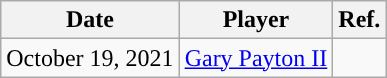<table class="wikitable sortable sortable" style="text-align: center">
<tr>
<th>Date</th>
<th>Player</th>
<th>Ref.</th>
</tr>
<tr>
<td>October 19, 2021</td>
<td><a href='#'>Gary Payton II</a></td>
<td></td>
</tr>
</table>
